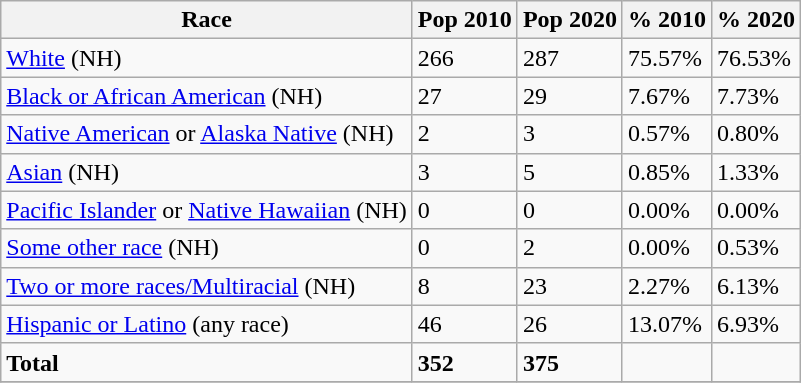<table class="wikitable">
<tr>
<th>Race</th>
<th>Pop 2010</th>
<th>Pop 2020</th>
<th>% 2010</th>
<th>% 2020</th>
</tr>
<tr>
<td><a href='#'>White</a> (NH)</td>
<td>266</td>
<td>287</td>
<td>75.57%</td>
<td>76.53%</td>
</tr>
<tr>
<td><a href='#'>Black or African American</a> (NH)</td>
<td>27</td>
<td>29</td>
<td>7.67%</td>
<td>7.73%</td>
</tr>
<tr>
<td><a href='#'>Native American</a> or <a href='#'>Alaska Native</a> (NH)</td>
<td>2</td>
<td>3</td>
<td>0.57%</td>
<td>0.80%</td>
</tr>
<tr>
<td><a href='#'>Asian</a> (NH)</td>
<td>3</td>
<td>5</td>
<td>0.85%</td>
<td>1.33%</td>
</tr>
<tr>
<td><a href='#'>Pacific Islander</a> or <a href='#'>Native Hawaiian</a> (NH)</td>
<td>0</td>
<td>0</td>
<td>0.00%</td>
<td>0.00%</td>
</tr>
<tr>
<td><a href='#'>Some other race</a> (NH)</td>
<td>0</td>
<td>2</td>
<td>0.00%</td>
<td>0.53%</td>
</tr>
<tr>
<td><a href='#'>Two or more races/Multiracial</a> (NH)</td>
<td>8</td>
<td>23</td>
<td>2.27%</td>
<td>6.13%</td>
</tr>
<tr>
<td><a href='#'>Hispanic or Latino</a> (any race)</td>
<td>46</td>
<td>26</td>
<td>13.07%</td>
<td>6.93%</td>
</tr>
<tr>
<td><strong>Total</strong></td>
<td><strong>352</strong></td>
<td><strong>375</strong></td>
<td></td>
<td></td>
</tr>
<tr>
</tr>
</table>
